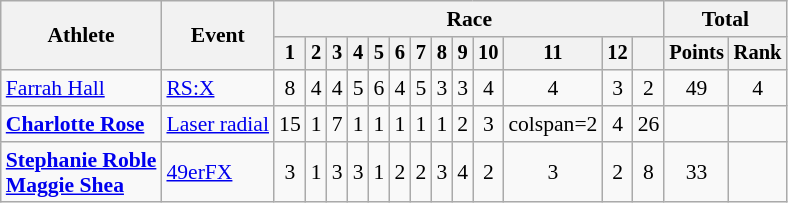<table class=wikitable style=font-size:90%;text-align:center>
<tr>
<th rowspan=2>Athlete</th>
<th rowspan=2>Event</th>
<th colspan=13>Race</th>
<th colspan=2>Total</th>
</tr>
<tr style=font-size:95%>
<th>1</th>
<th>2</th>
<th>3</th>
<th>4</th>
<th>5</th>
<th>6</th>
<th>7</th>
<th>8</th>
<th>9</th>
<th>10</th>
<th>11</th>
<th>12</th>
<th></th>
<th>Points</th>
<th>Rank</th>
</tr>
<tr>
<td align=left><a href='#'>Farrah Hall</a></td>
<td align=left><a href='#'>RS:X</a></td>
<td>8<br></td>
<td>4</td>
<td>4</td>
<td>5</td>
<td>6</td>
<td>4</td>
<td>5</td>
<td>3</td>
<td>3</td>
<td>4</td>
<td>4</td>
<td>3</td>
<td>2</td>
<td>49</td>
<td>4</td>
</tr>
<tr>
<td align=left><strong><a href='#'>Charlotte Rose</a></strong></td>
<td align=left><a href='#'>Laser radial</a></td>
<td>15</td>
<td>1</td>
<td>7</td>
<td>1</td>
<td>1</td>
<td>1</td>
<td>1</td>
<td>1</td>
<td>2</td>
<td>3</td>
<td>colspan=2 </td>
<td>4</td>
<td>26</td>
<td></td>
</tr>
<tr>
<td align=left><strong><a href='#'>Stephanie Roble</a><br><a href='#'>Maggie Shea</a></strong></td>
<td align=left><a href='#'>49erFX</a></td>
<td>3</td>
<td>1</td>
<td>3</td>
<td>3</td>
<td>1</td>
<td>2</td>
<td>2</td>
<td>3</td>
<td>4</td>
<td>2</td>
<td>3</td>
<td>2</td>
<td>8</td>
<td>33</td>
<td></td>
</tr>
</table>
